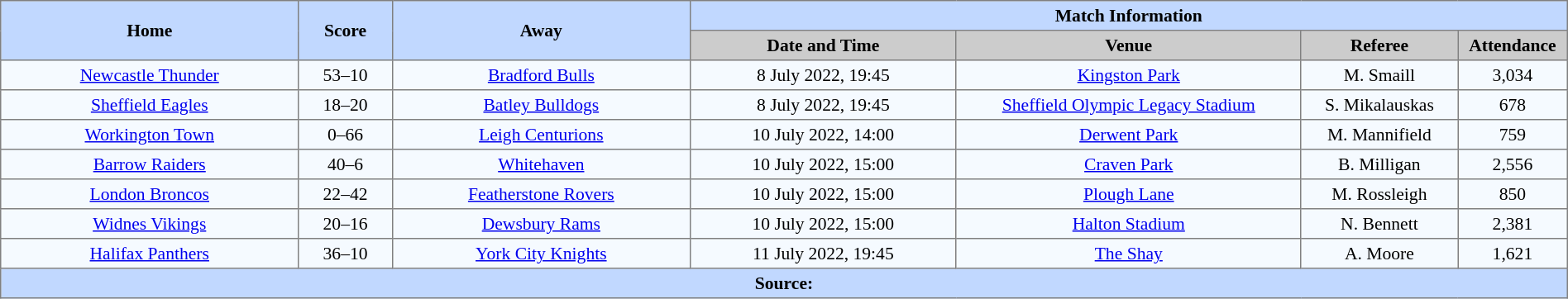<table border=1 style="border-collapse:collapse; font-size:90%; text-align:center;" cellpadding=3 cellspacing=0 width=100%>
<tr style="background:#c1d8ff;">
<th scope="col" rowspan=2 width=19%>Home</th>
<th scope="col" rowspan=2 width=6%>Score</th>
<th scope="col" rowspan=2 width=19%>Away</th>
<th colspan=4>Match Information</th>
</tr>
<tr style="background:#cccccc;">
<th scope="col" width=17%>Date and Time</th>
<th scope="col" width=22%>Venue</th>
<th scope="col" width=10%>Referee</th>
<th scope="col" width=7%>Attendance</th>
</tr>
<tr style="background:#f5faff;">
<td> <a href='#'>Newcastle Thunder</a></td>
<td>53–10</td>
<td> <a href='#'>Bradford Bulls</a></td>
<td>8 July 2022, 19:45</td>
<td><a href='#'>Kingston Park</a></td>
<td>M. Smaill</td>
<td>3,034</td>
</tr>
<tr style="background:#f5faff;">
<td> <a href='#'>Sheffield Eagles</a></td>
<td>18–20</td>
<td> <a href='#'>Batley Bulldogs</a></td>
<td>8 July 2022, 19:45</td>
<td><a href='#'>Sheffield Olympic Legacy Stadium</a></td>
<td>S. Mikalauskas</td>
<td>678</td>
</tr>
<tr style="background:#f5faff;">
<td> <a href='#'>Workington Town</a></td>
<td>0–66</td>
<td> <a href='#'>Leigh Centurions</a></td>
<td>10 July 2022, 14:00</td>
<td><a href='#'>Derwent Park</a></td>
<td>M. Mannifield</td>
<td>759</td>
</tr>
<tr style="background:#f5faff;">
<td> <a href='#'>Barrow Raiders</a></td>
<td>40–6</td>
<td> <a href='#'>Whitehaven</a></td>
<td>10 July 2022, 15:00</td>
<td><a href='#'>Craven Park</a></td>
<td>B. Milligan</td>
<td>2,556</td>
</tr>
<tr style="background:#f5faff;">
<td> <a href='#'>London Broncos</a></td>
<td>22–42</td>
<td> <a href='#'>Featherstone Rovers</a></td>
<td>10 July 2022, 15:00</td>
<td><a href='#'>Plough Lane</a></td>
<td>M. Rossleigh</td>
<td>850</td>
</tr>
<tr style="background:#f5faff;">
<td> <a href='#'>Widnes Vikings</a></td>
<td>20–16</td>
<td> <a href='#'>Dewsbury Rams</a></td>
<td>10 July 2022, 15:00</td>
<td><a href='#'>Halton Stadium</a></td>
<td>N. Bennett</td>
<td>2,381</td>
</tr>
<tr style="background:#f5faff;">
<td> <a href='#'>Halifax Panthers</a></td>
<td>36–10</td>
<td> <a href='#'>York City Knights</a></td>
<td>11 July 2022, 19:45</td>
<td><a href='#'>The Shay</a></td>
<td>A. Moore</td>
<td>1,621</td>
</tr>
<tr style="background:#c1d8ff;">
<th colspan=7>Source:</th>
</tr>
</table>
